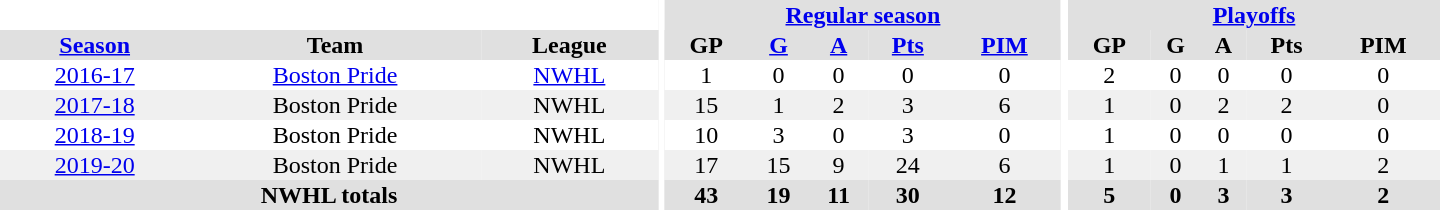<table border="0" cellpadding="1" cellspacing="0" style="text-align:center; width:60em">
<tr bgcolor="#e0e0e0">
<th colspan="3" bgcolor="#ffffff"></th>
<th rowspan="99" bgcolor="#ffffff"></th>
<th colspan="5"><a href='#'>Regular season</a></th>
<th rowspan="99" bgcolor="#ffffff"></th>
<th colspan="5"><a href='#'>Playoffs</a></th>
</tr>
<tr bgcolor="#e0e0e0">
<th><a href='#'>Season</a></th>
<th>Team</th>
<th>League</th>
<th>GP</th>
<th><a href='#'>G</a></th>
<th><a href='#'>A</a></th>
<th><a href='#'>Pts</a></th>
<th><a href='#'>PIM</a></th>
<th>GP</th>
<th>G</th>
<th>A</th>
<th>Pts</th>
<th>PIM</th>
</tr>
<tr>
<td><a href='#'>2016-17</a></td>
<td><a href='#'>Boston Pride</a></td>
<td><a href='#'>NWHL</a></td>
<td>1</td>
<td>0</td>
<td>0</td>
<td>0</td>
<td>0</td>
<td>2</td>
<td>0</td>
<td>0</td>
<td>0</td>
<td>0</td>
</tr>
<tr style="background:#f0f0f0;">
<td><a href='#'>2017-18</a></td>
<td>Boston Pride</td>
<td>NWHL</td>
<td>15</td>
<td>1</td>
<td>2</td>
<td>3</td>
<td>6</td>
<td>1</td>
<td>0</td>
<td>2</td>
<td>2</td>
<td>0</td>
</tr>
<tr>
<td><a href='#'>2018-19</a></td>
<td>Boston Pride</td>
<td>NWHL</td>
<td>10</td>
<td>3</td>
<td>0</td>
<td>3</td>
<td>0</td>
<td>1</td>
<td>0</td>
<td>0</td>
<td>0</td>
<td>0</td>
</tr>
<tr bgcolor="#f0f0f0">
<td><a href='#'>2019-20</a></td>
<td>Boston Pride</td>
<td>NWHL</td>
<td>17</td>
<td>15</td>
<td>9</td>
<td>24</td>
<td>6</td>
<td>1</td>
<td>0</td>
<td>1</td>
<td>1</td>
<td>2</td>
</tr>
<tr bgcolor="#e0e0e0">
<th colspan="3">NWHL totals</th>
<th>43</th>
<th>19</th>
<th>11</th>
<th>30</th>
<th>12</th>
<th>5</th>
<th>0</th>
<th>3</th>
<th>3</th>
<th>2</th>
</tr>
</table>
